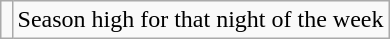<table class="wikitable" style="margin:auto; margin:auto;">
<tr>
<td></td>
<td>Season high for that night of the week</td>
</tr>
</table>
